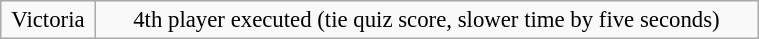<table class="wikitable plainrowheaders floatright" style="font-size: 95%; margin: 10px; text-align: center;" align="right" width="40%">
<tr>
<td>Victoria</td>
<td>4th player executed (tie quiz score, slower time by five seconds)</td>
</tr>
</table>
